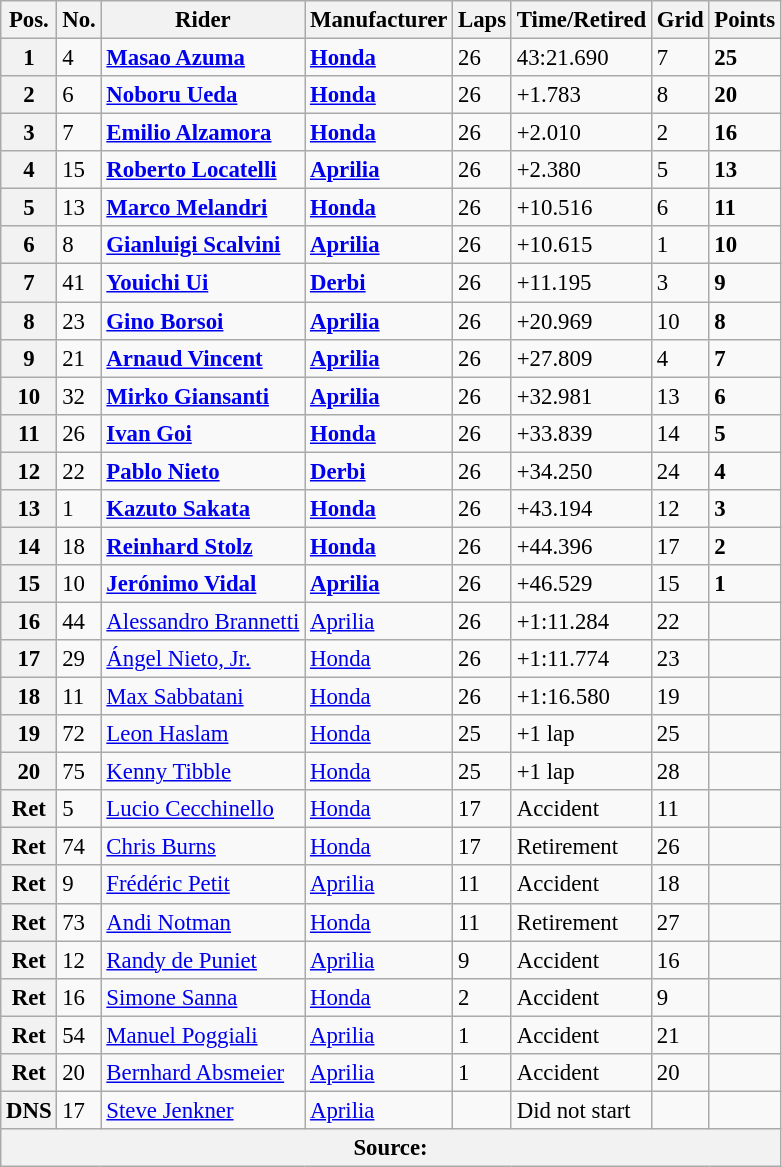<table class="wikitable" style="font-size: 95%;">
<tr>
<th>Pos.</th>
<th>No.</th>
<th>Rider</th>
<th>Manufacturer</th>
<th>Laps</th>
<th>Time/Retired</th>
<th>Grid</th>
<th>Points</th>
</tr>
<tr>
<th>1</th>
<td>4</td>
<td> <strong><a href='#'>Masao Azuma</a></strong></td>
<td><strong><a href='#'>Honda</a></strong></td>
<td>26</td>
<td>43:21.690</td>
<td>7</td>
<td><strong>25</strong></td>
</tr>
<tr>
<th>2</th>
<td>6</td>
<td> <strong><a href='#'>Noboru Ueda</a></strong></td>
<td><strong><a href='#'>Honda</a></strong></td>
<td>26</td>
<td>+1.783</td>
<td>8</td>
<td><strong>20</strong></td>
</tr>
<tr>
<th>3</th>
<td>7</td>
<td> <strong><a href='#'>Emilio Alzamora</a></strong></td>
<td><strong><a href='#'>Honda</a></strong></td>
<td>26</td>
<td>+2.010</td>
<td>2</td>
<td><strong>16</strong></td>
</tr>
<tr>
<th>4</th>
<td>15</td>
<td> <strong><a href='#'>Roberto Locatelli</a></strong></td>
<td><strong><a href='#'>Aprilia</a></strong></td>
<td>26</td>
<td>+2.380</td>
<td>5</td>
<td><strong>13</strong></td>
</tr>
<tr>
<th>5</th>
<td>13</td>
<td> <strong><a href='#'>Marco Melandri</a></strong></td>
<td><strong><a href='#'>Honda</a></strong></td>
<td>26</td>
<td>+10.516</td>
<td>6</td>
<td><strong>11</strong></td>
</tr>
<tr>
<th>6</th>
<td>8</td>
<td> <strong><a href='#'>Gianluigi Scalvini</a></strong></td>
<td><strong><a href='#'>Aprilia</a></strong></td>
<td>26</td>
<td>+10.615</td>
<td>1</td>
<td><strong>10</strong></td>
</tr>
<tr>
<th>7</th>
<td>41</td>
<td> <strong><a href='#'>Youichi Ui</a></strong></td>
<td><strong><a href='#'>Derbi</a></strong></td>
<td>26</td>
<td>+11.195</td>
<td>3</td>
<td><strong>9</strong></td>
</tr>
<tr>
<th>8</th>
<td>23</td>
<td> <strong><a href='#'>Gino Borsoi</a></strong></td>
<td><strong><a href='#'>Aprilia</a></strong></td>
<td>26</td>
<td>+20.969</td>
<td>10</td>
<td><strong>8</strong></td>
</tr>
<tr>
<th>9</th>
<td>21</td>
<td> <strong><a href='#'>Arnaud Vincent</a></strong></td>
<td><strong><a href='#'>Aprilia</a></strong></td>
<td>26</td>
<td>+27.809</td>
<td>4</td>
<td><strong>7</strong></td>
</tr>
<tr>
<th>10</th>
<td>32</td>
<td> <strong><a href='#'>Mirko Giansanti</a></strong></td>
<td><strong><a href='#'>Aprilia</a></strong></td>
<td>26</td>
<td>+32.981</td>
<td>13</td>
<td><strong>6</strong></td>
</tr>
<tr>
<th>11</th>
<td>26</td>
<td> <strong><a href='#'>Ivan Goi</a></strong></td>
<td><strong><a href='#'>Honda</a></strong></td>
<td>26</td>
<td>+33.839</td>
<td>14</td>
<td><strong>5</strong></td>
</tr>
<tr>
<th>12</th>
<td>22</td>
<td> <strong><a href='#'>Pablo Nieto</a></strong></td>
<td><strong><a href='#'>Derbi</a></strong></td>
<td>26</td>
<td>+34.250</td>
<td>24</td>
<td><strong>4</strong></td>
</tr>
<tr>
<th>13</th>
<td>1</td>
<td> <strong><a href='#'>Kazuto Sakata</a></strong></td>
<td><strong><a href='#'>Honda</a></strong></td>
<td>26</td>
<td>+43.194</td>
<td>12</td>
<td><strong>3</strong></td>
</tr>
<tr>
<th>14</th>
<td>18</td>
<td> <strong><a href='#'>Reinhard Stolz</a></strong></td>
<td><strong><a href='#'>Honda</a></strong></td>
<td>26</td>
<td>+44.396</td>
<td>17</td>
<td><strong>2</strong></td>
</tr>
<tr>
<th>15</th>
<td>10</td>
<td> <strong><a href='#'>Jerónimo Vidal</a></strong></td>
<td><strong><a href='#'>Aprilia</a></strong></td>
<td>26</td>
<td>+46.529</td>
<td>15</td>
<td><strong>1</strong></td>
</tr>
<tr>
<th>16</th>
<td>44</td>
<td> <a href='#'>Alessandro Brannetti</a></td>
<td><a href='#'>Aprilia</a></td>
<td>26</td>
<td>+1:11.284</td>
<td>22</td>
<td></td>
</tr>
<tr>
<th>17</th>
<td>29</td>
<td> <a href='#'>Ángel Nieto, Jr.</a></td>
<td><a href='#'>Honda</a></td>
<td>26</td>
<td>+1:11.774</td>
<td>23</td>
<td></td>
</tr>
<tr>
<th>18</th>
<td>11</td>
<td> <a href='#'>Max Sabbatani</a></td>
<td><a href='#'>Honda</a></td>
<td>26</td>
<td>+1:16.580</td>
<td>19</td>
<td></td>
</tr>
<tr>
<th>19</th>
<td>72</td>
<td> <a href='#'>Leon Haslam</a></td>
<td><a href='#'>Honda</a></td>
<td>25</td>
<td>+1 lap</td>
<td>25</td>
<td></td>
</tr>
<tr>
<th>20</th>
<td>75</td>
<td> <a href='#'>Kenny Tibble</a></td>
<td><a href='#'>Honda</a></td>
<td>25</td>
<td>+1 lap</td>
<td>28</td>
<td></td>
</tr>
<tr>
<th>Ret</th>
<td>5</td>
<td> <a href='#'>Lucio Cecchinello</a></td>
<td><a href='#'>Honda</a></td>
<td>17</td>
<td>Accident</td>
<td>11</td>
<td></td>
</tr>
<tr>
<th>Ret</th>
<td>74</td>
<td> <a href='#'>Chris Burns</a></td>
<td><a href='#'>Honda</a></td>
<td>17</td>
<td>Retirement</td>
<td>26</td>
<td></td>
</tr>
<tr>
<th>Ret</th>
<td>9</td>
<td> <a href='#'>Frédéric Petit</a></td>
<td><a href='#'>Aprilia</a></td>
<td>11</td>
<td>Accident</td>
<td>18</td>
<td></td>
</tr>
<tr>
<th>Ret</th>
<td>73</td>
<td> <a href='#'>Andi Notman</a></td>
<td><a href='#'>Honda</a></td>
<td>11</td>
<td>Retirement</td>
<td>27</td>
<td></td>
</tr>
<tr>
<th>Ret</th>
<td>12</td>
<td> <a href='#'>Randy de Puniet</a></td>
<td><a href='#'>Aprilia</a></td>
<td>9</td>
<td>Accident</td>
<td>16</td>
<td></td>
</tr>
<tr>
<th>Ret</th>
<td>16</td>
<td> <a href='#'>Simone Sanna</a></td>
<td><a href='#'>Honda</a></td>
<td>2</td>
<td>Accident</td>
<td>9</td>
<td></td>
</tr>
<tr>
<th>Ret</th>
<td>54</td>
<td> <a href='#'>Manuel Poggiali</a></td>
<td><a href='#'>Aprilia</a></td>
<td>1</td>
<td>Accident</td>
<td>21</td>
<td></td>
</tr>
<tr>
<th>Ret</th>
<td>20</td>
<td> <a href='#'>Bernhard Absmeier</a></td>
<td><a href='#'>Aprilia</a></td>
<td>1</td>
<td>Accident</td>
<td>20</td>
<td></td>
</tr>
<tr>
<th>DNS</th>
<td>17</td>
<td> <a href='#'>Steve Jenkner</a></td>
<td><a href='#'>Aprilia</a></td>
<td></td>
<td>Did not start</td>
<td></td>
<td></td>
</tr>
<tr>
<th colspan=8>Source:</th>
</tr>
</table>
